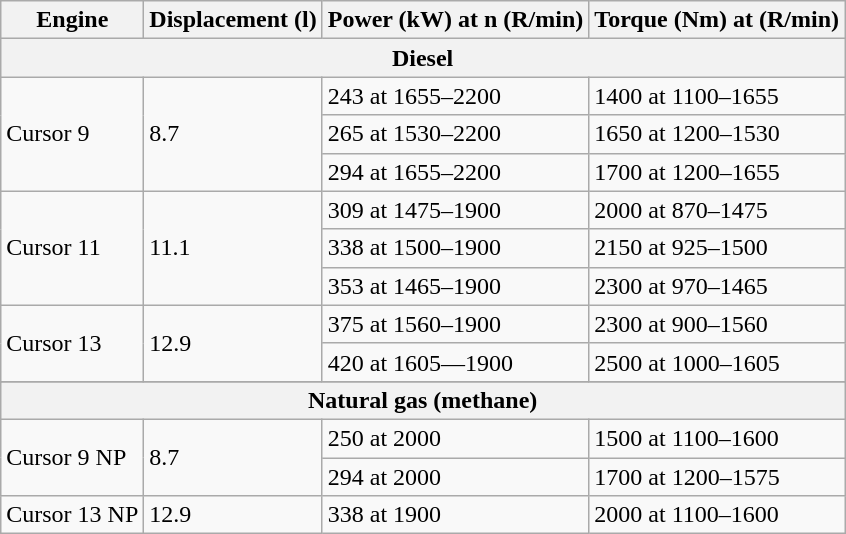<table class="wikitable">
<tr>
<th>Engine</th>
<th>Displacement (l)</th>
<th>Power (kW) at n (R/min)</th>
<th>Torque (Nm) at (R/min)</th>
</tr>
<tr class="hintergrundfarbe8">
<th colspan="4">Diesel</th>
</tr>
<tr>
<td rowspan="3">Cursor 9</td>
<td rowspan="3">8.7</td>
<td>243 at 1655–2200</td>
<td>1400 at 1100–1655</td>
</tr>
<tr>
<td>265 at 1530–2200</td>
<td>1650 at 1200–1530</td>
</tr>
<tr>
<td>294 at 1655–2200</td>
<td>1700 at 1200–1655</td>
</tr>
<tr>
<td rowspan="3">Cursor 11</td>
<td rowspan="3">11.1</td>
<td>309 at 1475–1900</td>
<td>2000 at 870–1475</td>
</tr>
<tr>
<td>338 at 1500–1900</td>
<td>2150 at 925–1500</td>
</tr>
<tr>
<td>353 at 1465–1900</td>
<td>2300 at 970–1465</td>
</tr>
<tr>
<td rowspan="2">Cursor 13</td>
<td rowspan="2">12.9</td>
<td>375 at 1560–1900</td>
<td>2300 at 900–1560</td>
</tr>
<tr>
<td>420 at 1605—1900</td>
<td>2500 at 1000–1605</td>
</tr>
<tr>
</tr>
<tr class="backgroundcolour9">
<th colspan="4">Natural gas (methane)</th>
</tr>
<tr>
<td rowspan="2">Cursor 9 NP</td>
<td rowspan="2">8.7</td>
<td>250 at 2000</td>
<td>1500 at 1100–1600</td>
</tr>
<tr>
<td>294 at 2000</td>
<td>1700 at 1200–1575</td>
</tr>
<tr>
<td>Cursor 13 NP</td>
<td>12.9</td>
<td>338 at 1900</td>
<td>2000 at 1100–1600</td>
</tr>
</table>
